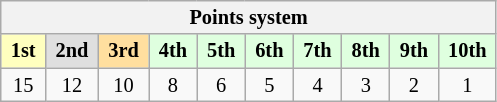<table class="wikitable" style="font-size: 85%; text-align: center;">
<tr>
<th colspan=19>Points system</th>
</tr>
<tr>
<td style="background:#ffffbf;"> <strong>1st</strong> </td>
<td style="background:#dfdfdf;"> <strong>2nd</strong> </td>
<td style="background:#ffdf9f;"> <strong>3rd</strong> </td>
<td style="background:#dfffdf;"> <strong>4th</strong> </td>
<td style="background:#dfffdf;"> <strong>5th</strong> </td>
<td style="background:#dfffdf;"> <strong>6th</strong> </td>
<td style="background:#dfffdf;"> <strong>7th</strong> </td>
<td style="background:#dfffdf;"> <strong>8th</strong> </td>
<td style="background:#dfffdf;"> <strong>9th</strong> </td>
<td style="background:#dfffdf;"> <strong>10th</strong> </td>
</tr>
<tr>
<td>15</td>
<td>12</td>
<td>10</td>
<td>8</td>
<td>6</td>
<td>5</td>
<td>4</td>
<td>3</td>
<td>2</td>
<td>1</td>
</tr>
</table>
